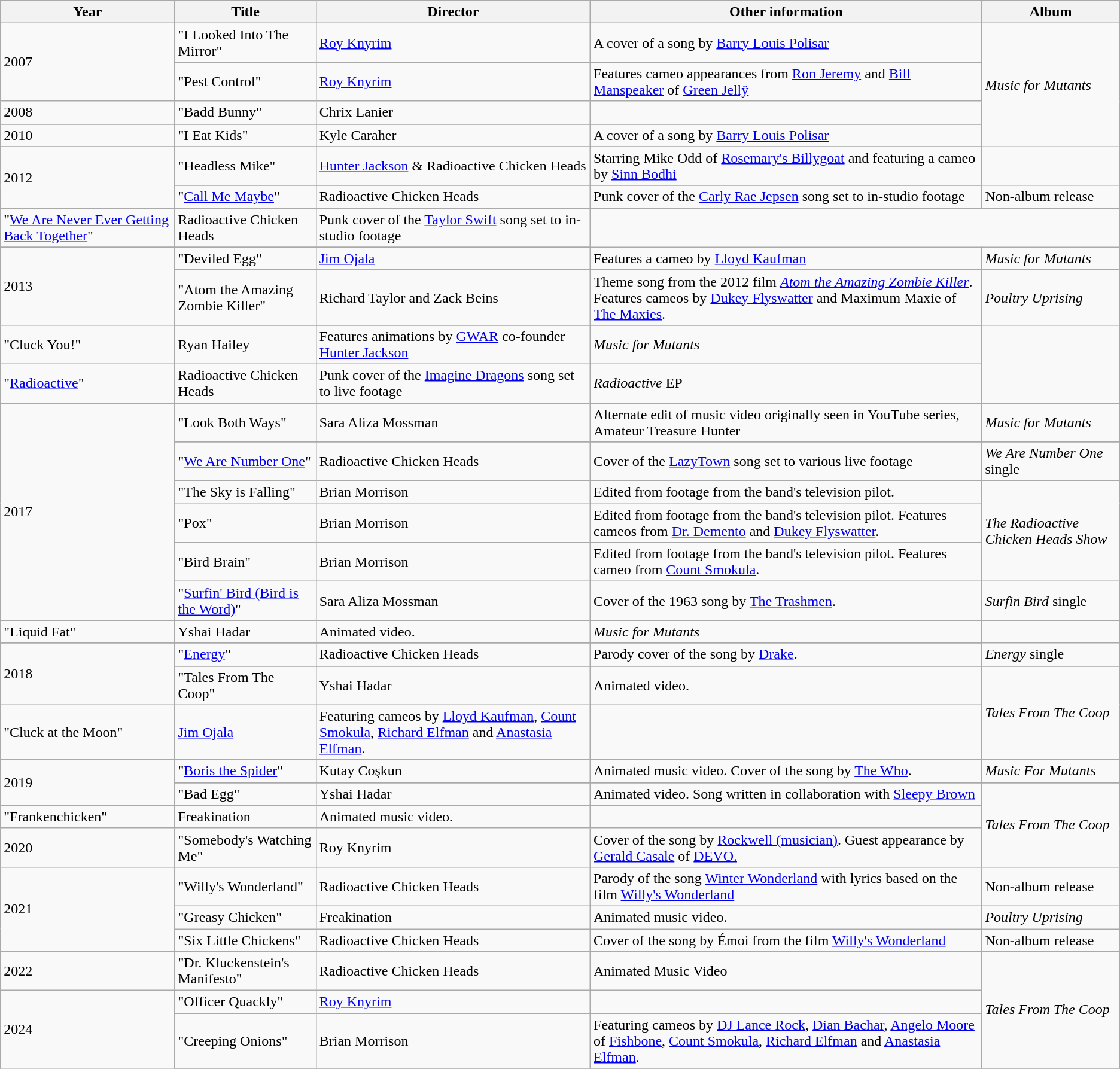<table class="wikitable">
<tr>
<th>Year</th>
<th>Title</th>
<th>Director</th>
<th>Other information</th>
<th>Album</th>
</tr>
<tr>
<td rowspan=2>2007</td>
<td>"I Looked Into The Mirror"</td>
<td><a href='#'>Roy Knyrim</a></td>
<td>A cover of a song by <a href='#'>Barry Louis Polisar</a></td>
<td rowspan=5><em>Music for Mutants</em></td>
</tr>
<tr>
<td>"Pest Control"</td>
<td><a href='#'>Roy Knyrim</a></td>
<td>Features cameo appearances from <a href='#'>Ron Jeremy</a> and <a href='#'>Bill Manspeaker</a> of <a href='#'>Green Jellÿ</a></td>
</tr>
<tr>
<td>2008</td>
<td>"Badd Bunny"</td>
<td>Chrix Lanier</td>
<td></td>
</tr>
<tr>
</tr>
<tr>
<td>2010</td>
<td>"I Eat Kids"</td>
<td>Kyle Caraher</td>
<td>A cover of a song by <a href='#'>Barry Louis Polisar</a></td>
</tr>
<tr>
</tr>
<tr>
<td rowspan=3>2012</td>
<td>"Headless Mike"</td>
<td><a href='#'>Hunter Jackson</a> & Radioactive Chicken Heads</td>
<td>Starring Mike Odd of <a href='#'>Rosemary's Billygoat</a> and featuring a cameo by <a href='#'>Sinn Bodhi</a></td>
</tr>
<tr>
</tr>
<tr>
<td>"<a href='#'>Call Me Maybe</a>"</td>
<td>Radioactive Chicken Heads</td>
<td>Punk cover of the <a href='#'>Carly Rae Jepsen</a> song set to in-studio footage</td>
<td rowspan=2>Non-album release</td>
</tr>
<tr>
</tr>
<tr>
<td>"<a href='#'>We Are Never Ever Getting Back Together</a>"</td>
<td>Radioactive Chicken Heads</td>
<td>Punk cover of the <a href='#'>Taylor Swift</a> song set to in-studio footage</td>
</tr>
<tr>
</tr>
<tr>
<td rowspan=4>2013</td>
<td>"Deviled Egg"</td>
<td><a href='#'>Jim Ojala</a></td>
<td>Features a cameo by <a href='#'>Lloyd Kaufman</a></td>
<td><em>Music for Mutants</em></td>
</tr>
<tr>
</tr>
<tr>
<td>"Atom the Amazing Zombie Killer"</td>
<td>Richard Taylor and Zack Beins</td>
<td>Theme song from the 2012 film <em><a href='#'>Atom the Amazing Zombie Killer</a></em>. Features cameos by <a href='#'>Dukey Flyswatter</a> and Maximum Maxie of <a href='#'>The Maxies</a>.</td>
<td><em>Poultry Uprising</em></td>
</tr>
<tr>
</tr>
<tr>
<td>"Cluck You!"</td>
<td>Ryan Hailey</td>
<td>Features animations by <a href='#'>GWAR</a> co-founder <a href='#'>Hunter Jackson</a></td>
<td><em>Music for Mutants</em></td>
</tr>
<tr>
<td>"<a href='#'>Radioactive</a>"</td>
<td>Radioactive Chicken Heads</td>
<td>Punk cover of the <a href='#'>Imagine Dragons</a> song set to live footage</td>
<td><em>Radioactive</em> EP</td>
</tr>
<tr>
</tr>
<tr>
<td rowspan=7>2017</td>
<td>"Look Both Ways"</td>
<td>Sara Aliza Mossman</td>
<td>Alternate edit of music video originally seen in YouTube series, Amateur Treasure Hunter</td>
<td><em>Music for Mutants</em></td>
</tr>
<tr>
</tr>
<tr>
<td>"<a href='#'>We Are Number One</a>"</td>
<td>Radioactive Chicken Heads</td>
<td>Cover of the <a href='#'>LazyTown</a> song set to various live footage</td>
<td><em>We Are Number One</em> single</td>
</tr>
<tr>
<td>"The Sky is Falling"</td>
<td>Brian Morrison</td>
<td>Edited from footage from the band's television pilot.</td>
<td rowspan=3><em>The Radioactive Chicken Heads Show</em></td>
</tr>
<tr>
<td>"Pox"</td>
<td>Brian Morrison</td>
<td>Edited from footage from the band's television pilot. Features cameos from <a href='#'>Dr. Demento</a> and <a href='#'>Dukey Flyswatter</a>.</td>
</tr>
<tr>
<td>"Bird Brain"</td>
<td>Brian Morrison</td>
<td>Edited from footage from the band's television pilot. Features cameo from <a href='#'>Count Smokula</a>.</td>
</tr>
<tr>
<td>"<a href='#'>Surfin' Bird (Bird is the Word)</a>"</td>
<td>Sara Aliza Mossman</td>
<td>Cover of the 1963 song by <a href='#'>The Trashmen</a>.</td>
<td><em>Surfin Bird</em> single</td>
</tr>
<tr>
<td>"Liquid Fat"</td>
<td>Yshai Hadar</td>
<td>Animated video.</td>
<td><em>Music for Mutants</em></td>
</tr>
<tr>
</tr>
<tr>
<td rowspan=3>2018</td>
<td>"<a href='#'>Energy</a>"</td>
<td>Radioactive Chicken Heads</td>
<td>Parody cover of the song by <a href='#'>Drake</a>.</td>
<td><em>Energy</em> single</td>
</tr>
<tr>
</tr>
<tr>
<td>"Tales From The Coop"</td>
<td>Yshai Hadar</td>
<td>Animated video.</td>
<td rowspan=2><em>Tales From The Coop</em></td>
</tr>
<tr>
<td>"Cluck at the Moon"</td>
<td><a href='#'>Jim Ojala</a></td>
<td>Featuring cameos by <a href='#'>Lloyd Kaufman</a>, <a href='#'>Count Smokula</a>, <a href='#'>Richard Elfman</a> and <a href='#'>Anastasia Elfman</a>.</td>
</tr>
<tr>
</tr>
<tr>
<td rowspan=3>2019</td>
<td>"<a href='#'>Boris the Spider</a>"</td>
<td>Kutay Coşkun</td>
<td>Animated music video. Cover of the song by <a href='#'>The Who</a>.</td>
<td><em>Music For Mutants</em></td>
</tr>
<tr>
</tr>
<tr>
<td>"Bad Egg"</td>
<td>Yshai Hadar</td>
<td>Animated video. Song written in collaboration with <a href='#'>Sleepy Brown</a></td>
<td rowspan="3"><em>Tales From The Coop</em></td>
</tr>
<tr>
<td>"Frankenchicken"</td>
<td>Freakination</td>
<td>Animated music video.</td>
</tr>
<tr>
<td>2020</td>
<td>"Somebody's Watching Me"</td>
<td>Roy Knyrim</td>
<td>Cover of the song by <a href='#'>Rockwell (musician)</a>. Guest appearance by <a href='#'>Gerald Casale</a> of <a href='#'>DEVO.</a></td>
</tr>
<tr>
<td rowspan=3>2021</td>
<td>"Willy's Wonderland"</td>
<td>Radioactive Chicken Heads</td>
<td>Parody of the song <a href='#'>Winter Wonderland</a> with lyrics based on the film <a href='#'>Willy's Wonderland</a></td>
<td>Non-album release</td>
</tr>
<tr>
<td>"Greasy Chicken"</td>
<td>Freakination</td>
<td>Animated music video.</td>
<td><em>Poultry Uprising</em></td>
</tr>
<tr>
<td>"Six Little Chickens"</td>
<td>Radioactive Chicken Heads</td>
<td>Cover of the song by Émoi from the film <a href='#'>Willy's Wonderland</a></td>
<td>Non-album release</td>
</tr>
<tr>
</tr>
<tr>
<td>2022</td>
<td>"Dr. Kluckenstein's Manifesto"</td>
<td>Radioactive Chicken Heads</td>
<td>Animated Music Video</td>
<td rowspan=3><em>Tales From The Coop</em></td>
</tr>
<tr>
<td rowspan=3>2024</td>
<td>"Officer Quackly"</td>
<td><a href='#'>Roy Knyrim</a></td>
</tr>
<tr>
<td>"Creeping Onions"</td>
<td>Brian Morrison</td>
<td>Featuring cameos by <a href='#'>DJ Lance Rock</a>, <a href='#'>Dian Bachar</a>, <a href='#'>Angelo Moore</a> of <a href='#'>Fishbone</a>, <a href='#'>Count Smokula</a>, <a href='#'>Richard Elfman</a> and <a href='#'>Anastasia Elfman</a>.</td>
</tr>
<tr>
</tr>
</table>
